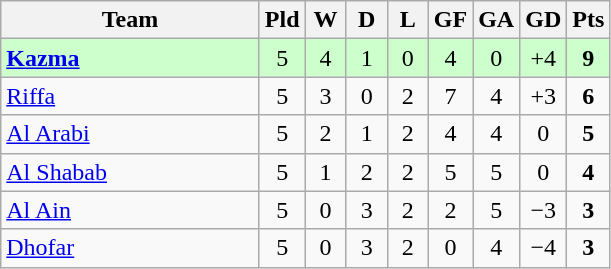<table class="wikitable" style="text-align:center;">
<tr>
<th width=165>Team</th>
<th width=20>Pld</th>
<th width=20>W</th>
<th width=20>D</th>
<th width=20>L</th>
<th width=20>GF</th>
<th width=20>GA</th>
<th width=20>GD</th>
<th width=20>Pts</th>
</tr>
<tr bgcolor=ccffcc>
<td style="text-align:left;"> <strong><a href='#'>Kazma</a></strong></td>
<td>5</td>
<td>4</td>
<td>1</td>
<td>0</td>
<td>4</td>
<td>0</td>
<td>+4</td>
<td><strong>9</strong></td>
</tr>
<tr>
<td style="text-align:left;"> <a href='#'>Riffa</a></td>
<td>5</td>
<td>3</td>
<td>0</td>
<td>2</td>
<td>7</td>
<td>4</td>
<td>+3</td>
<td><strong>6</strong></td>
</tr>
<tr>
<td style="text-align:left;"> <a href='#'>Al Arabi</a></td>
<td>5</td>
<td>2</td>
<td>1</td>
<td>2</td>
<td>4</td>
<td>4</td>
<td>0</td>
<td><strong>5</strong></td>
</tr>
<tr>
<td style="text-align:left;"> <a href='#'>Al Shabab</a></td>
<td>5</td>
<td>1</td>
<td>2</td>
<td>2</td>
<td>5</td>
<td>5</td>
<td>0</td>
<td><strong>4</strong></td>
</tr>
<tr>
<td style="text-align:left;"> <a href='#'>Al Ain</a></td>
<td>5</td>
<td>0</td>
<td>3</td>
<td>2</td>
<td>2</td>
<td>5</td>
<td>−3</td>
<td><strong>3</strong></td>
</tr>
<tr>
<td style="text-align:left;"> <a href='#'>Dhofar</a></td>
<td>5</td>
<td>0</td>
<td>3</td>
<td>2</td>
<td>0</td>
<td>4</td>
<td>−4</td>
<td><strong>3</strong></td>
</tr>
</table>
